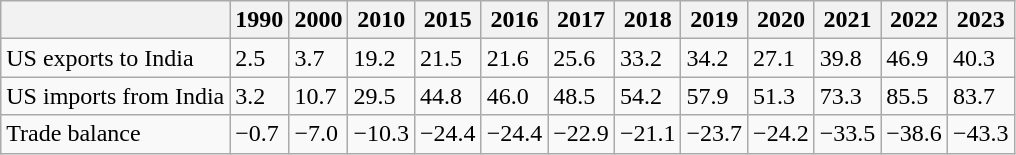<table class="wikitable">
<tr>
<th></th>
<th>1990</th>
<th>2000</th>
<th>2010</th>
<th>2015</th>
<th>2016</th>
<th>2017</th>
<th>2018</th>
<th>2019</th>
<th>2020</th>
<th>2021</th>
<th>2022</th>
<th>2023</th>
</tr>
<tr>
<td>US exports to India</td>
<td>2.5</td>
<td>3.7</td>
<td>19.2</td>
<td>21.5</td>
<td>21.6</td>
<td>25.6</td>
<td>33.2</td>
<td>34.2</td>
<td>27.1</td>
<td>39.8</td>
<td>46.9</td>
<td>40.3</td>
</tr>
<tr>
<td>US imports from India</td>
<td>3.2</td>
<td>10.7</td>
<td>29.5</td>
<td>44.8</td>
<td>46.0</td>
<td>48.5</td>
<td>54.2</td>
<td>57.9</td>
<td>51.3</td>
<td>73.3</td>
<td>85.5</td>
<td>83.7</td>
</tr>
<tr>
<td>Trade balance</td>
<td>−0.7</td>
<td>−7.0</td>
<td>−10.3</td>
<td>−24.4</td>
<td>−24.4</td>
<td>−22.9</td>
<td>−21.1</td>
<td>−23.7</td>
<td>−24.2</td>
<td>−33.5</td>
<td>−38.6</td>
<td>−43.3</td>
</tr>
</table>
